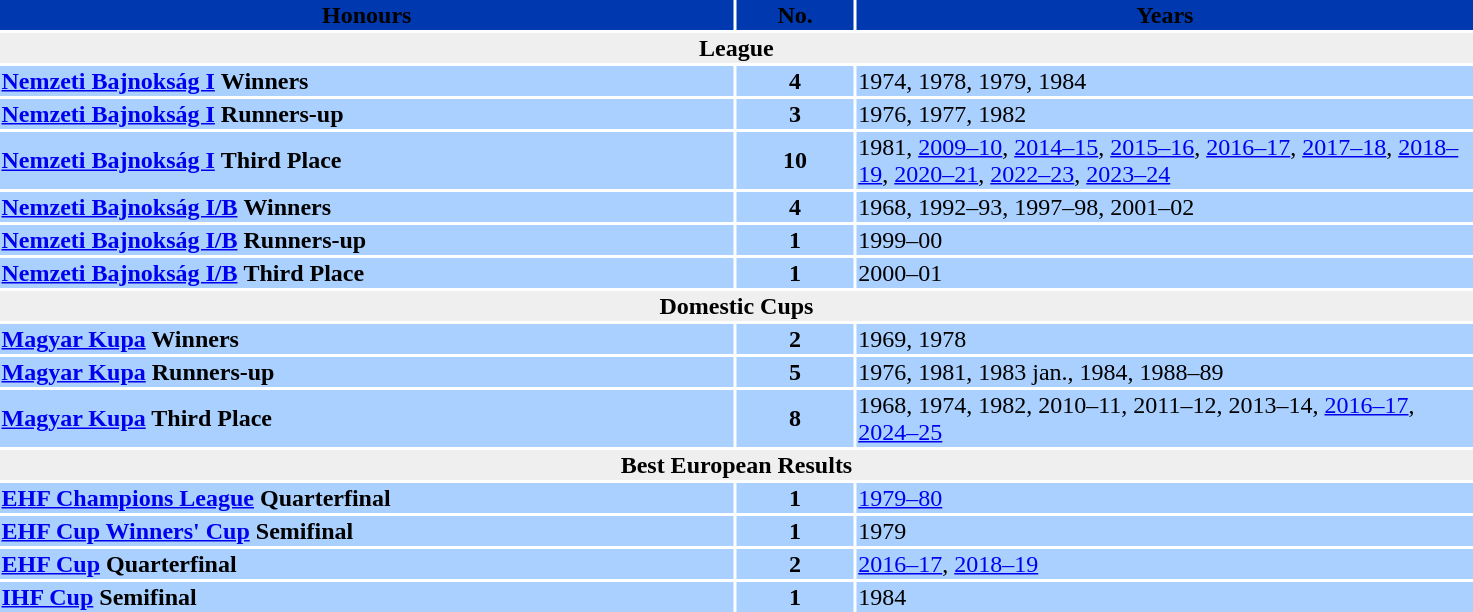<table style="width:78%;">
<tr style="background:#0038af;">
<th width=50%><span>  <strong>Honours</strong></span></th>
<th width=8%><span>   <strong>No.</strong></span></th>
<th !width=20%><span> <strong>Years</strong></span></th>
</tr>
<tr>
<th colspan="3" style="background:#efefef;"><strong>League</strong></th>
</tr>
<tr style="background:#aad0ff;">
<td><strong><a href='#'>Nemzeti Bajnokság I</a></strong> <strong>Winners</strong></td>
<td align=center><strong>4</strong></td>
<td>1974, 1978, 1979, 1984</td>
</tr>
<tr style="background:#aad0ff;">
<td><strong><a href='#'>Nemzeti Bajnokság I</a></strong> <strong>Runners-up</strong></td>
<td align=center><strong>3</strong></td>
<td>1976, 1977, 1982</td>
</tr>
<tr style="background:#aad0ff;">
<td><strong><a href='#'>Nemzeti Bajnokság I</a></strong> <strong>Third Place</strong></td>
<td align=center><strong>10</strong></td>
<td>1981, <a href='#'>2009–10</a>, <a href='#'>2014–15</a>, <a href='#'>2015–16</a>, <a href='#'>2016–17</a>, <a href='#'>2017–18</a>, <a href='#'>2018–19</a>, <a href='#'>2020–21</a>, <a href='#'>2022–23</a>, <a href='#'>2023–24</a></td>
</tr>
<tr style="background:#aad0ff;">
<td><strong><a href='#'>Nemzeti Bajnokság I/B</a></strong> <strong>Winners</strong></td>
<td align=center><strong>4</strong></td>
<td>1968, 1992–93, 1997–98, 2001–02</td>
</tr>
<tr style="background:#aad0ff;">
<td><strong><a href='#'>Nemzeti Bajnokság I/B</a></strong> <strong>Runners-up</strong></td>
<td align=center><strong>1</strong></td>
<td>1999–00</td>
</tr>
<tr style="background:#aad0ff;">
<td><strong><a href='#'>Nemzeti Bajnokság I/B</a></strong> <strong>Third Place</strong></td>
<td align=center><strong>1</strong></td>
<td>2000–01</td>
</tr>
<tr style="background:#aad0ff;">
<th colspan="3" style="background:#efefef;"><strong>Domestic Cups</strong></th>
</tr>
<tr style="background:#aad0ff;">
<td><strong><a href='#'>Magyar Kupa</a> Winners</strong></td>
<td align=center><strong>2</strong></td>
<td>1969, 1978</td>
</tr>
<tr style="background:#aad0ff;">
<td><strong><a href='#'>Magyar Kupa</a> Runners-up</strong></td>
<td align=center><strong>5</strong></td>
<td>1976, 1981, 1983 jan., 1984, 1988–89</td>
</tr>
<tr style="background:#aad0ff;">
<td><strong><a href='#'>Magyar Kupa</a> Third Place</strong></td>
<td align=center><strong>8</strong></td>
<td>1968, 1974, 1982, 2010–11, 2011–12, 2013–14, <a href='#'>2016–17</a>, <a href='#'>2024–25</a></td>
</tr>
<tr style="background:#aad0ff;">
<th colspan="3" style="background:#efefef;"><strong>Best European Results</strong></th>
</tr>
<tr style="background:#aad0ff;">
<td><strong><a href='#'>EHF Champions League</a> Quarterfinal</strong></td>
<td align=center><strong>1</strong></td>
<td><a href='#'>1979–80</a></td>
</tr>
<tr style="background:#aad0ff;">
<td><strong><a href='#'>EHF Cup Winners' Cup</a> Semifinal</strong></td>
<td align=center><strong>1</strong></td>
<td>1979</td>
</tr>
<tr style="background:#aad0ff;">
<td><strong><a href='#'>EHF Cup</a> Quarterfinal</strong></td>
<td align=center><strong>2</strong></td>
<td><a href='#'>2016–17</a>, <a href='#'>2018–19</a></td>
</tr>
<tr style="background:#aad0ff;">
<td><strong><a href='#'>IHF Cup</a> Semifinal</strong></td>
<td align=center><strong>1</strong></td>
<td>1984</td>
</tr>
<tr style="background:#aad0ff;">
</tr>
</table>
